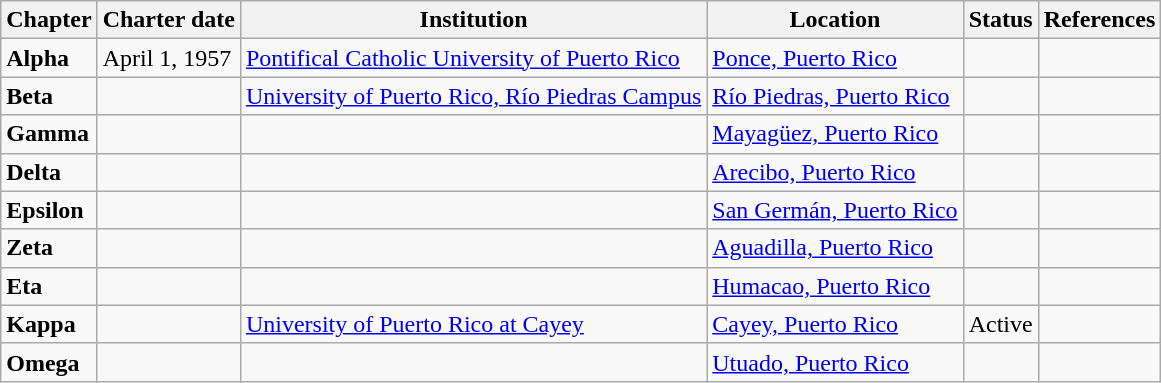<table class="wikitable sortable">
<tr>
<th>Chapter</th>
<th>Charter date</th>
<th>Institution</th>
<th>Location</th>
<th>Status</th>
<th>References</th>
</tr>
<tr>
<td><strong>Alpha</strong></td>
<td>April 1, 1957</td>
<td><a href='#'>Pontifical Catholic University of Puerto Rico</a></td>
<td><a href='#'>Ponce, Puerto Rico</a></td>
<td></td>
<td></td>
</tr>
<tr>
<td><strong>Beta</strong></td>
<td></td>
<td><a href='#'>University of Puerto Rico, Río Piedras Campus</a></td>
<td><a href='#'>Río Piedras, Puerto Rico</a></td>
<td></td>
<td></td>
</tr>
<tr>
<td><strong>Gamma</strong></td>
<td></td>
<td></td>
<td><a href='#'>Mayagüez, Puerto Rico</a></td>
<td></td>
<td></td>
</tr>
<tr>
<td><strong>Delta</strong></td>
<td></td>
<td></td>
<td><a href='#'>Arecibo, Puerto Rico</a></td>
<td></td>
<td></td>
</tr>
<tr>
<td><strong>Epsilon</strong></td>
<td></td>
<td></td>
<td><a href='#'>San Germán, Puerto Rico</a></td>
<td></td>
<td></td>
</tr>
<tr>
<td><strong>Zeta</strong></td>
<td></td>
<td></td>
<td><a href='#'>Aguadilla, Puerto Rico</a></td>
<td></td>
<td></td>
</tr>
<tr>
<td><strong>Eta</strong></td>
<td></td>
<td></td>
<td><a href='#'>Humacao, Puerto Rico</a></td>
<td></td>
<td></td>
</tr>
<tr>
<td><strong>Kappa</strong></td>
<td></td>
<td><a href='#'>University of Puerto Rico at Cayey</a></td>
<td><a href='#'>Cayey, Puerto Rico</a></td>
<td>Active</td>
<td></td>
</tr>
<tr>
<td><strong>Omega</strong></td>
<td></td>
<td></td>
<td><a href='#'>Utuado, Puerto Rico</a></td>
<td></td>
<td></td>
</tr>
</table>
